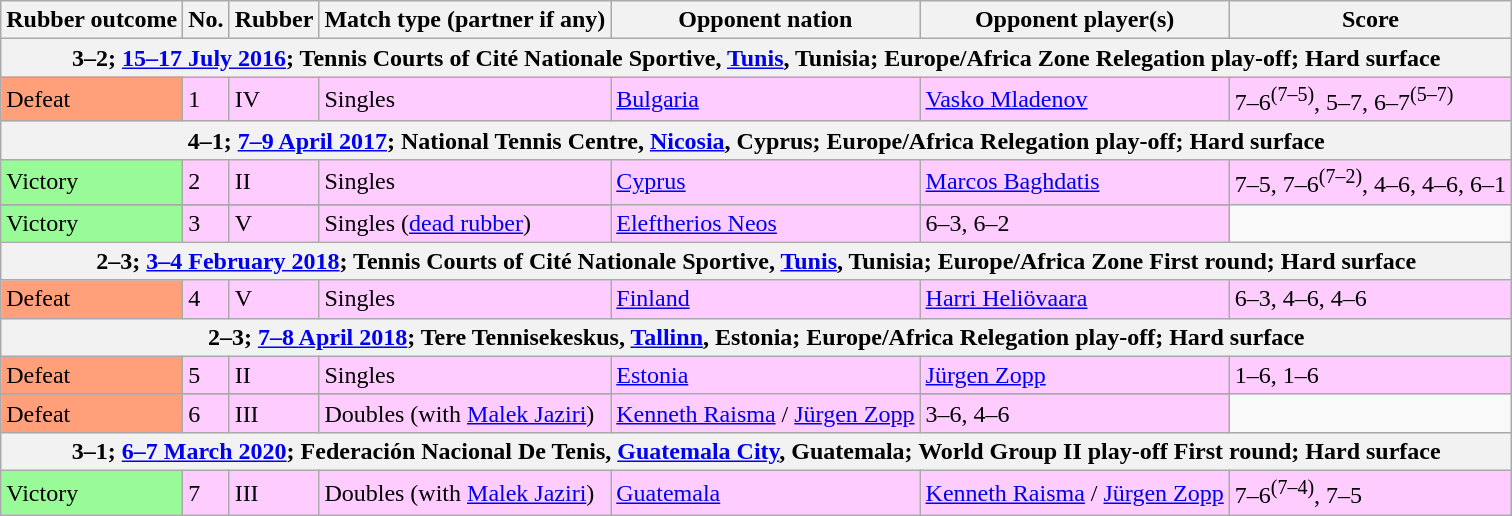<table class=wikitable>
<tr>
<th>Rubber outcome</th>
<th>No.</th>
<th>Rubber</th>
<th>Match type (partner if any)</th>
<th>Opponent nation</th>
<th>Opponent player(s)</th>
<th>Score</th>
</tr>
<tr>
<th colspan=7>3–2; <a href='#'>15–17 July 2016</a>; Tennis Courts of Cité Nationale Sportive, <a href='#'>Tunis</a>, Tunisia; Europe/Africa Zone Relegation play-off; Hard surface</th>
</tr>
<tr bgcolor=#FFCCFF>
<td bgcolor=FFA07A>Defeat</td>
<td>1</td>
<td>IV</td>
<td>Singles</td>
<td> <a href='#'>Bulgaria</a></td>
<td><a href='#'>Vasko Mladenov</a></td>
<td>7–6<sup>(7–5)</sup>, 5–7, 6–7<sup>(5–7)</sup></td>
</tr>
<tr>
<th colspan=7>4–1; <a href='#'>7–9 April 2017</a>; National Tennis Centre, <a href='#'>Nicosia</a>, Cyprus; Europe/Africa Relegation play-off; Hard surface</th>
</tr>
<tr bgcolor=#FFCCFF>
<td bgcolor=98FB98>Victory</td>
<td>2</td>
<td>II</td>
<td>Singles</td>
<td rowspan=2> <a href='#'>Cyprus</a></td>
<td><a href='#'>Marcos Baghdatis</a></td>
<td>7–5, 7–6<sup>(7–2)</sup>, 4–6, 4–6, 6–1</td>
</tr>
<tr>
</tr>
<tr bgcolor=#FFCCFF>
<td bgcolor=98FB98>Victory</td>
<td>3</td>
<td>V</td>
<td>Singles (<a href='#'>dead rubber</a>)</td>
<td><a href='#'>Eleftherios Neos</a></td>
<td>6–3, 6–2</td>
</tr>
<tr>
<th colspan=7>2–3; <a href='#'>3–4 February 2018</a>; Tennis Courts of Cité Nationale Sportive, <a href='#'>Tunis</a>, Tunisia; Europe/Africa Zone First round; Hard surface</th>
</tr>
<tr bgcolor=#FFCCFF>
<td bgcolor=FFA07A>Defeat</td>
<td>4</td>
<td>V</td>
<td>Singles</td>
<td> <a href='#'>Finland</a></td>
<td><a href='#'>Harri Heliövaara</a></td>
<td>6–3, 4–6, 4–6</td>
</tr>
<tr>
<th colspan=7>2–3; <a href='#'>7–8 April 2018</a>; Tere Tennisekeskus, <a href='#'>Tallinn</a>, Estonia; Europe/Africa Relegation play-off; Hard surface</th>
</tr>
<tr bgcolor=#FFCCFF>
<td bgcolor=FFA07A>Defeat</td>
<td>5</td>
<td>II</td>
<td>Singles</td>
<td rowspan=2> <a href='#'>Estonia</a></td>
<td><a href='#'>Jürgen Zopp</a></td>
<td>1–6, 1–6</td>
</tr>
<tr>
</tr>
<tr bgcolor=#FFCCFF>
<td bgcolor=FFA07A>Defeat</td>
<td>6</td>
<td>III</td>
<td>Doubles (with <a href='#'>Malek Jaziri</a>)</td>
<td><a href='#'>Kenneth Raisma</a> / <a href='#'>Jürgen Zopp</a></td>
<td>3–6, 4–6</td>
</tr>
<tr>
<th colspan=7>3–1; <a href='#'>6–7 March 2020</a>; Federación Nacional De Tenis, <a href='#'>Guatemala City</a>, Guatemala; World Group II play-off First round; Hard surface</th>
</tr>
<tr bgcolor=#FFCCFF>
<td bgcolor=98FB98>Victory</td>
<td>7</td>
<td>III</td>
<td>Doubles (with <a href='#'>Malek Jaziri</a>)</td>
<td> <a href='#'>Guatemala</a></td>
<td><a href='#'>Kenneth Raisma</a> / <a href='#'>Jürgen Zopp</a></td>
<td>7–6<sup>(7–4)</sup>, 7–5</td>
</tr>
</table>
